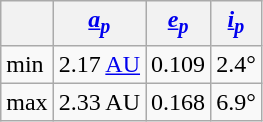<table class=wikitable>
<tr>
<th></th>
<th><em><a href='#'>a<sub>p</sub></a></em></th>
<th><em><a href='#'>e<sub>p</sub></a></em></th>
<th><em><a href='#'>i<sub>p</sub></a></em></th>
</tr>
<tr>
<td>min</td>
<td>2.17 <a href='#'>AU</a></td>
<td>0.109</td>
<td>2.4°</td>
</tr>
<tr>
<td>max</td>
<td>2.33 AU</td>
<td>0.168</td>
<td>6.9°</td>
</tr>
</table>
